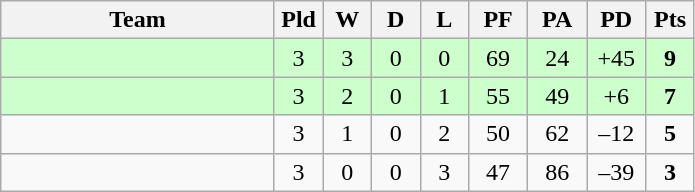<table class="wikitable" style="text-align:center;">
<tr>
<th width=175>Team</th>
<th width=25 abbr="Played">Pld</th>
<th width=25 abbr="Won">W</th>
<th width=25 abbr="Drawn">D</th>
<th width=25 abbr="Lost">L</th>
<th width=32 abbr="Points for">PF</th>
<th width=32 abbr="Points against">PA</th>
<th width=32 abbr="Points difference">PD</th>
<th width=25 abbr="Points">Pts</th>
</tr>
<tr bgcolor=ccffcc>
<td align=left></td>
<td>3</td>
<td>3</td>
<td>0</td>
<td>0</td>
<td>69</td>
<td>24</td>
<td>+45</td>
<td><strong>9</strong></td>
</tr>
<tr bgcolor=ccffcc>
<td align=left></td>
<td>3</td>
<td>2</td>
<td>0</td>
<td>1</td>
<td>55</td>
<td>49</td>
<td>+6</td>
<td><strong>7</strong></td>
</tr>
<tr>
<td align=left></td>
<td>3</td>
<td>1</td>
<td>0</td>
<td>2</td>
<td>50</td>
<td>62</td>
<td>–12</td>
<td><strong>5</strong></td>
</tr>
<tr>
<td align=left></td>
<td>3</td>
<td>0</td>
<td>0</td>
<td>3</td>
<td>47</td>
<td>86</td>
<td>–39</td>
<td><strong>3</strong></td>
</tr>
</table>
